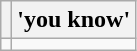<table class="wikitable">
<tr>
<th></th>
<th>'you know'</th>
</tr>
<tr>
<td></td>
<td></td>
</tr>
</table>
